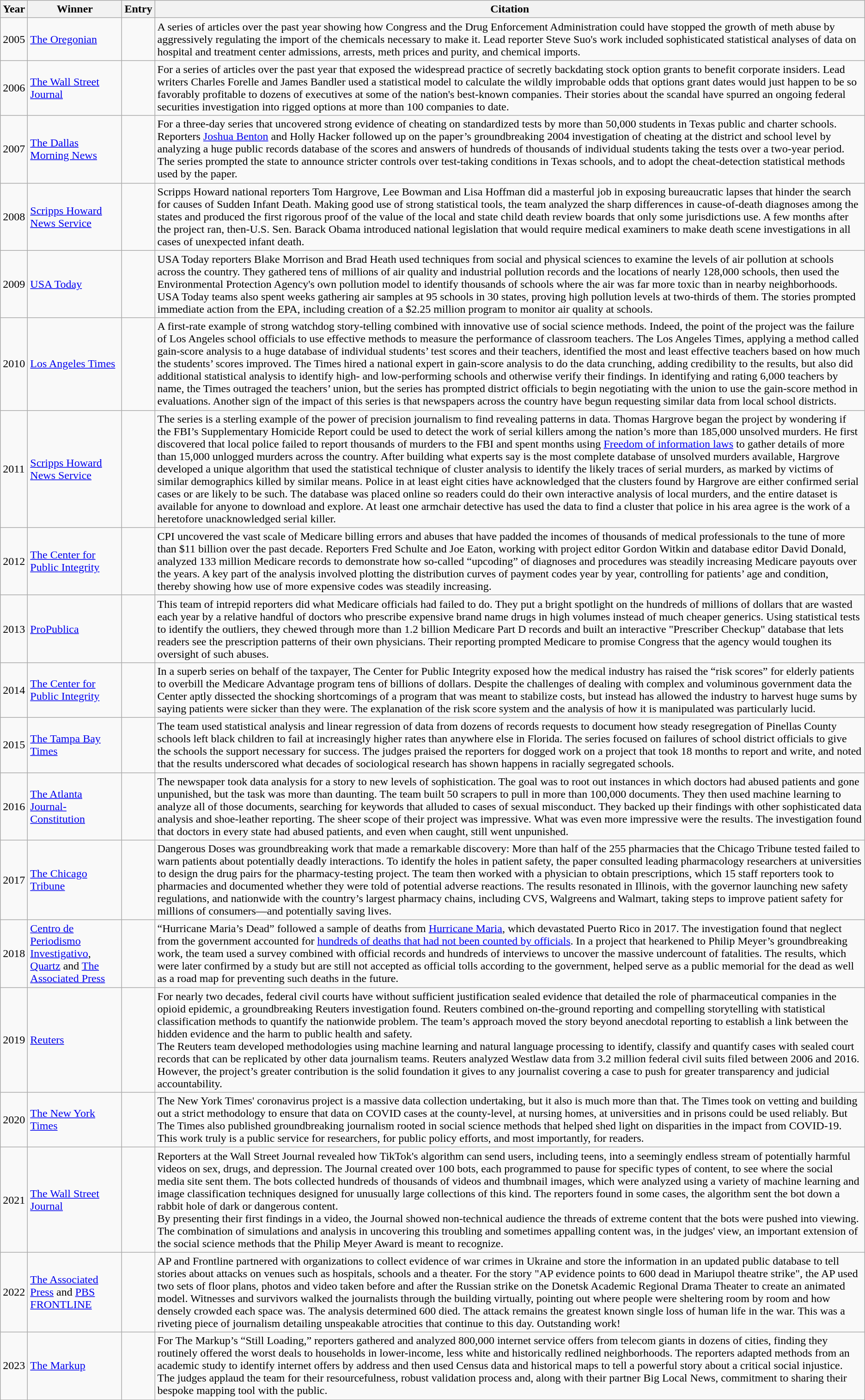<table class="wikitable sortable">
<tr>
<th scope="col">Year</th>
<th scope="col">Winner</th>
<th scope="col">Entry</th>
<th scope="col">Citation</th>
</tr>
<tr>
<td>2005</td>
<td><a href='#'>The Oregonian</a></td>
<td></td>
<td>A series of articles over the past year showing how Congress and the Drug Enforcement Administration could have stopped the growth of meth abuse by aggressively regulating the import of the chemicals necessary to make it. Lead reporter Steve Suo's work included sophisticated statistical analyses of data on hospital and treatment center admissions, arrests, meth prices and purity, and chemical imports.</td>
</tr>
<tr>
<td>2006</td>
<td><a href='#'>The Wall Street Journal</a></td>
<td></td>
<td>For  a series of articles over the past year that exposed the widespread practice of secretly backdating stock option grants to benefit corporate insiders. Lead writers Charles Forelle and James Bandler used a statistical model to calculate the wildly improbable odds that options grant dates would just happen to be so favorably profitable to dozens of executives at some of the nation's best-known companies. Their stories about the scandal have spurred an ongoing federal securities investigation into rigged options at more than 100 companies to date.</td>
</tr>
<tr>
<td>2007</td>
<td><a href='#'>The Dallas Morning News</a></td>
<td></td>
<td>For a three-day series that uncovered strong evidence of cheating on standardized tests by more than 50,000 students in Texas public and charter schools. Reporters <a href='#'>Joshua Benton</a> and Holly Hacker followed up on the paper’s groundbreaking 2004 investigation of cheating at the district and school level by analyzing a huge public records database of the scores and answers of hundreds of thousands of individual students taking the tests over a two-year period. The series prompted the state to announce stricter controls over test-taking conditions in Texas schools, and to adopt the cheat-detection statistical methods used by the paper.</td>
</tr>
<tr>
<td>2008</td>
<td><a href='#'>Scripps Howard News Service</a></td>
<td></td>
<td>Scripps Howard national reporters Tom Hargrove, Lee Bowman and Lisa Hoffman did a masterful job in exposing bureaucratic lapses that hinder the search for causes of Sudden Infant Death. Making good use of strong statistical tools, the team analyzed the sharp differences in cause-of-death diagnoses among the states and produced the first rigorous proof of the value of the local and state child death review boards that only some jurisdictions use. A few months after the project ran, then-U.S. Sen. Barack Obama introduced national legislation that would require medical examiners to make death scene investigations in all cases of unexpected infant death.</td>
</tr>
<tr>
<td>2009</td>
<td><a href='#'>USA Today</a></td>
<td></td>
<td>USA Today reporters Blake Morrison and Brad Heath used techniques from social and physical sciences to examine the levels of air pollution at schools across the country. They gathered tens of millions of air quality and industrial pollution records and the locations of nearly 128,000 schools, then used the Environmental Protection Agency's own pollution model to identify thousands of schools where the air was far more toxic than in nearby neighborhoods. USA Today teams also spent weeks gathering air samples at 95 schools in 30 states, proving high pollution levels at two-thirds of them. The stories prompted immediate action from the EPA, including creation of a $2.25 million program to monitor air quality at schools.</td>
</tr>
<tr>
<td>2010</td>
<td><a href='#'>Los Angeles Times</a></td>
<td></td>
<td>A first-rate example of strong watchdog story-telling combined with innovative use of social science methods. Indeed, the point of the project was the failure of Los Angeles school officials to use effective methods to measure the performance of classroom teachers. The Los Angeles Times, applying a method called gain-score analysis to a huge database of individual students’ test scores and their teachers, identified the most and least effective teachers based on how much the students’ scores improved. The Times hired a national expert in gain-score analysis to do the data crunching, adding credibility to the results, but also did additional statistical analysis to identify high- and low-performing schools and otherwise verify their findings. In identifying and rating 6,000 teachers by name, the Times outraged the teachers’ union, but the series has prompted district officials to begin negotiating with the union to use the gain-score method in evaluations. Another sign of the impact of this series is that newspapers across the country have begun requesting similar data from local school districts.</td>
</tr>
<tr>
<td>2011</td>
<td><a href='#'>Scripps Howard News Service</a></td>
<td></td>
<td>The series is a sterling example of the power of precision journalism to find revealing patterns in data. Thomas Hargrove began the project by wondering if the FBI’s Supplementary Homicide Report could be used to detect the work of serial killers among the nation’s more than 185,000 unsolved murders. He first discovered that local police failed to report thousands of murders to the FBI and spent months using <a href='#'>Freedom of information laws</a> to gather details of more than 15,000 unlogged murders across the country. After building what experts say is the most complete database of unsolved murders available, Hargrove developed a unique algorithm that used the statistical technique of cluster analysis to identify the likely traces of serial murders, as marked by victims of similar demographics killed by similar means. Police in at least eight cities have acknowledged that the clusters found by Hargrove are either confirmed serial cases or are likely to be such. The database was placed online so readers could do their own interactive analysis of local murders, and the entire dataset is available for anyone to download and explore. At least one armchair detective has used the data to find a cluster that police in his area agree is the work of a heretofore unacknowledged serial killer.</td>
</tr>
<tr>
<td>2012</td>
<td><a href='#'>The Center for Public Integrity</a></td>
<td></td>
<td>CPI uncovered the vast scale of Medicare billing errors and abuses that have padded the incomes of thousands of medical professionals to the tune of more than $11 billion over the past decade. Reporters Fred Schulte and Joe Eaton, working with project editor Gordon Witkin and database editor David Donald, analyzed 133 million Medicare records to demonstrate how so-called “upcoding” of diagnoses and procedures was steadily increasing Medicare payouts over the years. A key part of the analysis involved plotting the distribution curves of payment codes year by year, controlling for patients’ age and condition, thereby showing how use of more expensive codes was steadily increasing.</td>
</tr>
<tr>
<td>2013</td>
<td><a href='#'>ProPublica</a></td>
<td></td>
<td>This team of intrepid reporters did what Medicare officials had failed to do. They put a bright spotlight on the hundreds of millions of dollars that are wasted each year by a relative handful of doctors who prescribe expensive brand name drugs in high volumes instead of much cheaper generics. Using statistical tests to identify the outliers, they chewed through more than 1.2 billion Medicare Part D records and built an interactive "Prescriber Checkup" database that lets readers see the prescription patterns of their own physicians. Their reporting prompted Medicare to promise Congress that the agency would toughen its oversight of such abuses.</td>
</tr>
<tr>
<td>2014</td>
<td><a href='#'>The Center for Public Integrity</a></td>
<td></td>
<td>In a superb series on behalf of the taxpayer, The Center for Public Integrity exposed how the medical industry has raised the “risk scores” for elderly patients to overbill the Medicare Advantage program tens of billions of dollars. Despite the challenges of dealing with complex and voluminous government data the Center aptly dissected the shocking shortcomings of a program that was meant to stabilize costs, but instead has allowed the industry to harvest huge sums by saying patients were sicker than they were. The explanation of the risk score system and the analysis of how it is manipulated was particularly lucid.</td>
</tr>
<tr>
<td>2015</td>
<td><a href='#'>The Tampa Bay Times</a></td>
<td></td>
<td>The team used statistical analysis and linear regression of data from dozens of records requests to document how steady resegregation of Pinellas County schools left black children to fail at increasingly higher rates than anywhere else in Florida. The series focused on failures of school district officials to give the schools the support necessary for success. The judges praised the reporters for dogged work on a project that took 18 months to report and write, and noted that the results underscored what decades of sociological research has shown happens in racially segregated schools.</td>
</tr>
<tr>
<td>2016</td>
<td><a href='#'>The Atlanta Journal-Constitution</a></td>
<td></td>
<td>The newspaper took data analysis for a story to new levels of sophistication. The goal was to root out instances in which doctors had abused patients and gone unpunished, but the task was more than daunting. The team built 50 scrapers to pull in more than 100,000 documents. They then used machine learning to analyze all of those documents, searching for keywords that alluded to cases of sexual misconduct. They backed up their findings with other sophisticated data analysis and shoe-leather reporting. The sheer scope of their project was impressive. What was even more impressive were the results. The investigation found that doctors in every state had abused patients, and even when caught, still went unpunished.</td>
</tr>
<tr>
<td>2017</td>
<td><a href='#'>The Chicago Tribune</a></td>
<td></td>
<td>Dangerous Doses was groundbreaking work that made a remarkable discovery: More than half of the 255 pharmacies that the Chicago Tribune tested failed to warn patients about potentially deadly interactions. To identify the holes in patient safety, the paper consulted leading pharmacology researchers at universities to design the drug pairs for the pharmacy-testing project. The team then worked with a physician to obtain prescriptions, which 15 staff reporters took to pharmacies and documented whether they were told of potential adverse reactions. The results resonated in Illinois, with the governor launching new safety regulations, and nationwide with the country’s largest pharmacy chains, including CVS, Walgreens and Walmart, taking steps to improve patient safety for millions of consumers—and potentially saving lives.</td>
</tr>
<tr>
<td>2018</td>
<td><a href='#'>Centro de Periodismo Investigativo</a>, <a href='#'>Quartz</a> and <a href='#'>The Associated Press</a></td>
<td></td>
<td>“Hurricane Maria’s Dead” followed a sample of deaths from <a href='#'>Hurricane Maria</a>, which devastated Puerto Rico in 2017. The investigation found that neglect from the government accounted for <a href='#'>hundreds of deaths that had not been counted by officials</a>. In a project that hearkened to Philip Meyer’s groundbreaking work, the team used a survey combined with official records and hundreds of interviews to uncover the massive undercount of fatalities. The results, which were later confirmed by a study but are still not accepted as official tolls according to the government, helped serve as a public memorial for the dead as well as a road map for preventing such deaths in the future.</td>
</tr>
<tr>
<td>2019</td>
<td><a href='#'>Reuters</a></td>
<td></td>
<td>For nearly two decades, federal civil courts have without sufficient justification sealed evidence that detailed the role of pharmaceutical companies in the opioid epidemic, a groundbreaking Reuters investigation found. Reuters combined on-the-ground reporting and compelling storytelling with statistical classification methods to quantify the nationwide problem. The team’s approach moved the story beyond anecdotal reporting to establish a link between the hidden evidence and the harm to public health and safety.<br>The Reuters team developed methodologies using machine learning and natural language processing to identify, classify and quantify cases with sealed court records that can be replicated by other data journalism teams. Reuters analyzed Westlaw data from 3.2 million federal civil suits filed between 2006 and 2016. However, the project’s greater contribution is the solid foundation it gives to any journalist covering a case to push for greater transparency and judicial accountability.</td>
</tr>
<tr>
<td>2020</td>
<td><a href='#'>The New York Times</a></td>
<td></td>
<td>The New York Times' coronavirus project is a massive data collection undertaking, but it also is much more than that. The Times took on vetting and building out a strict methodology to ensure that data on COVID cases at the county-level, at nursing homes, at universities and in prisons could be used reliably. But The Times also published groundbreaking journalism rooted in social science methods that helped shed light on disparities in the impact from COVID-19. This work truly is a public service for researchers, for public policy efforts, and most importantly, for readers.</td>
</tr>
<tr>
<td>2021</td>
<td><a href='#'>The Wall Street Journal</a></td>
<td></td>
<td>Reporters at the Wall Street Journal revealed how TikTok's algorithm can send users, including teens, into a seemingly endless stream of potentially harmful videos on sex, drugs, and depression. The Journal created over 100 bots, each programmed to pause for specific types of content, to see where the social media site sent them. The bots collected hundreds of thousands of videos and thumbnail images, which were analyzed using a variety of machine learning and image classification techniques designed for unusually large collections of this kind. The reporters found in some cases, the algorithm sent the bot down a rabbit hole of dark or dangerous content.<br>By presenting their first findings in a video, the Journal showed non-technical audience the threads of extreme content that the bots were pushed into viewing. The combination of simulations and analysis in uncovering this troubling and sometimes appalling content was, in the judges' view, an important extension of the social science methods that the Philip Meyer Award is meant to recognize.</td>
</tr>
<tr>
<td>2022</td>
<td><a href='#'>The Associated Press</a> and <a href='#'>PBS</a> <a href='#'>FRONTLINE</a></td>
<td></td>
<td>AP and Frontline partnered with organizations to collect evidence of war crimes in Ukraine and store the information in an updated public database to tell stories about attacks on venues such as hospitals, schools and a theater. For the story "AP evidence points to 600 dead in Mariupol theatre strike", the AP used two sets of floor plans, photos and video taken before and after the Russian strike on the Donetsk Academic Regional Drama Theater to create an animated model. Witnesses and survivors walked the journalists through the building virtually, pointing out where people were sheltering room by room and how densely crowded each space was. The analysis determined 600 died. The attack remains the greatest known single loss of human life in the war. This was a riveting piece of journalism detailing unspeakable atrocities that continue to this day. Outstanding work!</td>
</tr>
<tr>
<td>2023</td>
<td><a href='#'>The Markup</a></td>
<td></td>
<td>For The Markup’s “Still Loading,” reporters gathered and analyzed 800,000 internet service offers from telecom giants in dozens of cities, finding they routinely offered the worst deals to households in lower-income, less white and historically redlined neighborhoods. The reporters adapted methods from an academic study to identify internet offers by address and then used Census data and historical maps to tell a powerful story about a critical social injustice. The judges applaud the team for their resourcefulness, robust validation process and, along with their partner Big Local News, commitment to sharing their bespoke mapping tool with the public.</td>
</tr>
</table>
